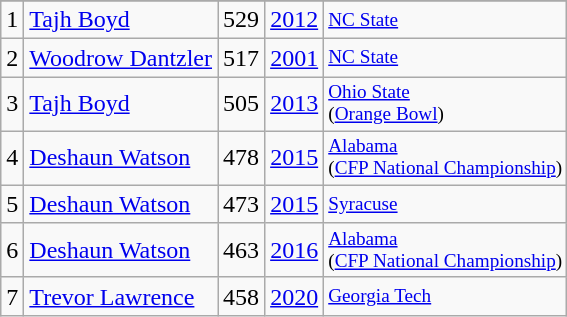<table class="wikitable">
<tr>
</tr>
<tr>
<td>1</td>
<td><a href='#'>Tajh Boyd</a></td>
<td><abbr>529</abbr></td>
<td><a href='#'>2012</a></td>
<td style="font-size:80%;"><a href='#'>NC State</a></td>
</tr>
<tr>
<td>2</td>
<td><a href='#'>Woodrow Dantzler</a></td>
<td><abbr>517</abbr></td>
<td><a href='#'>2001</a></td>
<td style="font-size:80%;"><a href='#'>NC State</a></td>
</tr>
<tr>
<td>3</td>
<td><a href='#'>Tajh Boyd</a></td>
<td><abbr>505</abbr></td>
<td><a href='#'>2013</a></td>
<td style="font-size:80%;"><a href='#'>Ohio State</a><br>(<a href='#'>Orange Bowl</a>)</td>
</tr>
<tr>
<td>4</td>
<td><a href='#'>Deshaun Watson</a></td>
<td><abbr>478</abbr></td>
<td><a href='#'>2015</a></td>
<td style="font-size:80%;"><a href='#'>Alabama</a><br>(<a href='#'>CFP National Championship</a>)</td>
</tr>
<tr>
<td>5</td>
<td><a href='#'>Deshaun Watson</a></td>
<td><abbr>473</abbr></td>
<td><a href='#'>2015</a></td>
<td style="font-size:80%;"><a href='#'>Syracuse</a></td>
</tr>
<tr>
<td>6</td>
<td><a href='#'>Deshaun Watson</a></td>
<td><abbr>463</abbr></td>
<td><a href='#'>2016</a></td>
<td style="font-size:80%;"><a href='#'>Alabama</a><br>(<a href='#'>CFP National Championship</a>)</td>
</tr>
<tr>
<td>7</td>
<td><a href='#'>Trevor Lawrence</a></td>
<td><abbr>458</abbr></td>
<td><a href='#'>2020</a></td>
<td style="font-size:80%;"><a href='#'>Georgia Tech</a></td>
</tr>
</table>
